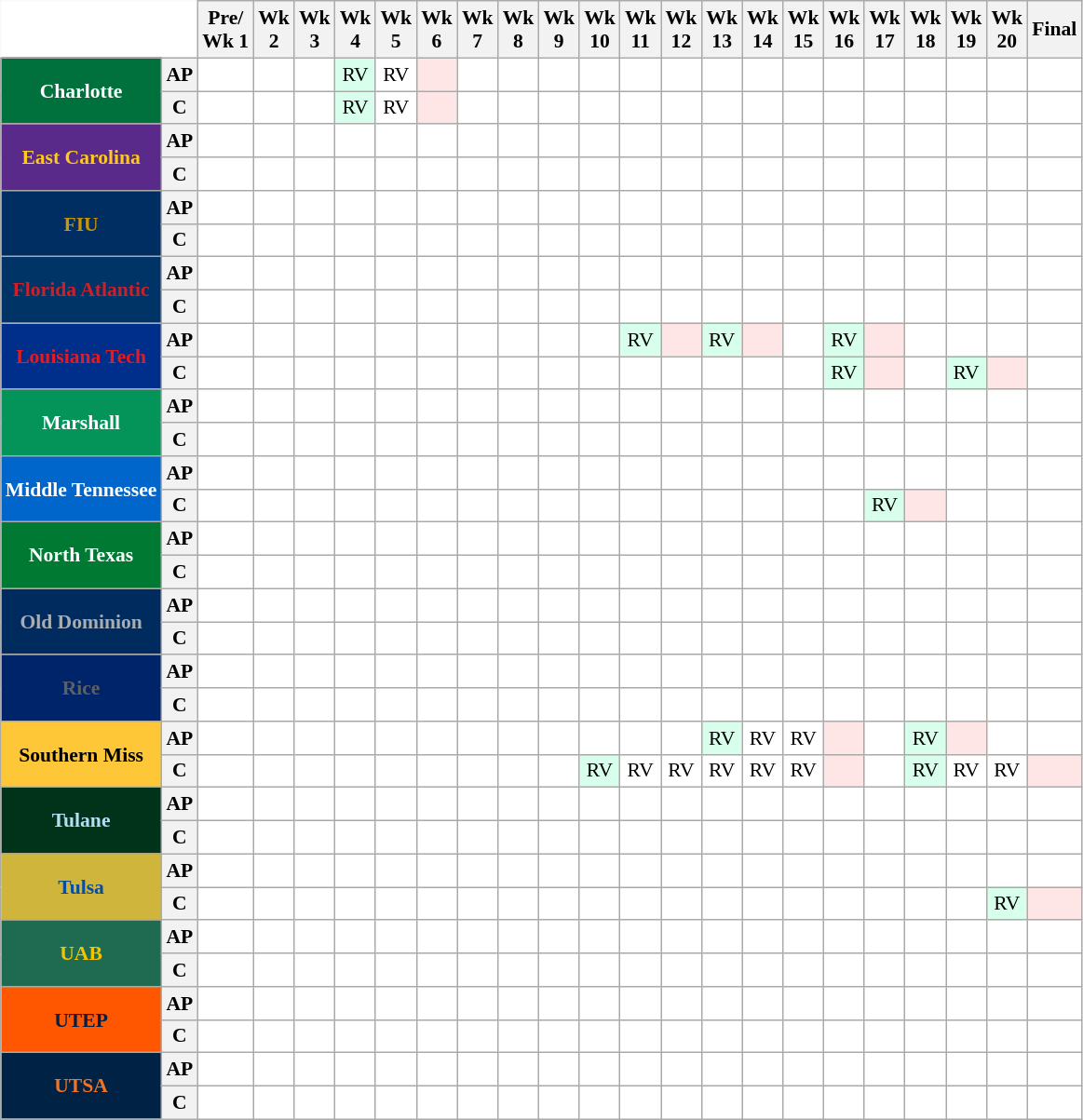<table class="wikitable" style="white-space:nowrap;font-size:90%;">
<tr>
<th colspan=2 style="background:white; border-top-style:hidden; border-left-style:hidden;"> </th>
<th>Pre/<br>Wk 1</th>
<th>Wk<br>2</th>
<th>Wk<br>3</th>
<th>Wk<br>4</th>
<th>Wk<br>5</th>
<th>Wk<br>6</th>
<th>Wk<br>7</th>
<th>Wk<br>8</th>
<th>Wk<br>9</th>
<th>Wk<br>10</th>
<th>Wk<br>11</th>
<th>Wk<br>12</th>
<th>Wk<br>13</th>
<th>Wk<br>14</th>
<th>Wk<br>15</th>
<th>Wk<br>16</th>
<th>Wk<br>17</th>
<th>Wk<br>18</th>
<th>Wk<br>19</th>
<th>Wk<br>20</th>
<th>Final</th>
</tr>
<tr style="text-align:center;">
<th rowspan="2" style="background:#00703c; color:#fff;">Charlotte</th>
<th>AP</th>
<td style="background:#FFF;"></td>
<td style="background:#FFF;"></td>
<td style="background:#FFF;"></td>
<td style="background:#d8ffeb;">RV</td>
<td style="background:#FFF;">RV</td>
<td style="background:#ffe6e6;"></td>
<td style="background:#FFF;"></td>
<td style="background:#FFF;"></td>
<td style="background:#FFF;"></td>
<td style="background:#FFF;"></td>
<td style="background:#FFF;"></td>
<td style="background:#FFF;"></td>
<td style="background:#FFF;"></td>
<td style="background:#FFF;"></td>
<td style="background:#FFF;"></td>
<td style="background:#FFF;"></td>
<td style="background:#FFF;"></td>
<td style="background:#FFF;"></td>
<td style="background:#FFF;"></td>
<td style="background:#FFF;"></td>
<td style="background:#FFF;"></td>
</tr>
<tr style="text-align:center;">
<th>C</th>
<td style="background:#FFF;"></td>
<td style="background:#FFF;"></td>
<td style="background:#FFF;"></td>
<td style="background:#d8ffeb;">RV</td>
<td style="background:#FFF;">RV</td>
<td style="background:#ffe6e6;"></td>
<td style="background:#FFF;"></td>
<td style="background:#FFF;"></td>
<td style="background:#FFF;"></td>
<td style="background:#FFF;"></td>
<td style="background:#FFF;"></td>
<td style="background:#FFF;"></td>
<td style="background:#FFF;"></td>
<td style="background:#FFF;"></td>
<td style="background:#FFF;"></td>
<td style="background:#FFF;"></td>
<td style="background:#FFF;"></td>
<td style="background:#FFF;"></td>
<td style="background:#FFF;"></td>
<td style="background:#FFF;"></td>
<td style="background:#FFF;"></td>
</tr>
<tr style="text-align:center;">
<th rowspan=2 style="background:#592A8A; color:#FEC923;">East Carolina</th>
<th>AP</th>
<td style="background:#FFF;"></td>
<td style="background:#FFF;"></td>
<td style="background:#FFF;"></td>
<td style="background:#FFF;"></td>
<td style="background:#FFF;"></td>
<td style="background:#FFF;"></td>
<td style="background:#FFF;"></td>
<td style="background:#FFF;"></td>
<td style="background:#FFF;"></td>
<td style="background:#FFF;"></td>
<td style="background:#FFF;"></td>
<td style="background:#FFF;"></td>
<td style="background:#FFF;"></td>
<td style="background:#FFF;"></td>
<td style="background:#FFF;"></td>
<td style="background:#FFF;"></td>
<td style="background:#FFF;"></td>
<td style="background:#FFF;"></td>
<td style="background:#FFF;"></td>
<td style="background:#FFF;"></td>
<td style="background:#FFF;"></td>
</tr>
<tr style="text-align:center;">
<th>C</th>
<td style="background:#FFF;"></td>
<td style="background:#FFF;"></td>
<td style="background:#FFF;"></td>
<td style="background:#FFF;"></td>
<td style="background:#FFF;"></td>
<td style="background:#FFF;"></td>
<td style="background:#FFF;"></td>
<td style="background:#FFF;"></td>
<td style="background:#FFF;"></td>
<td style="background:#FFF;"></td>
<td style="background:#FFF;"></td>
<td style="background:#FFF;"></td>
<td style="background:#FFF;"></td>
<td style="background:#FFF;"></td>
<td style="background:#FFF;"></td>
<td style="background:#FFF;"></td>
<td style="background:#FFF;"></td>
<td style="background:#FFF;"></td>
<td style="background:#FFF;"></td>
<td style="background:#FFF;"></td>
<td style="background:#FFF;"></td>
</tr>
<tr style="text-align:center;">
<th rowspan=2 style="background:#002d62; color:#c5960c;">FIU</th>
<th>AP</th>
<td style="background:#FFF;"></td>
<td style="background:#FFF;"></td>
<td style="background:#FFF;"></td>
<td style="background:#FFF;"></td>
<td style="background:#FFF;"></td>
<td style="background:#FFF;"></td>
<td style="background:#FFF;"></td>
<td style="background:#FFF;"></td>
<td style="background:#FFF;"></td>
<td style="background:#FFF;"></td>
<td style="background:#FFF;"></td>
<td style="background:#FFF;"></td>
<td style="background:#FFF;"></td>
<td style="background:#FFF;"></td>
<td style="background:#FFF;"></td>
<td style="background:#FFF;"></td>
<td style="background:#FFF;"></td>
<td style="background:#FFF;"></td>
<td style="background:#FFF;"></td>
<td style="background:#FFF;"></td>
<td style="background:#FFF;"></td>
</tr>
<tr style="text-align:center;">
<th>C</th>
<td style="background:#FFF;"></td>
<td style="background:#FFF;"></td>
<td style="background:#FFF;"></td>
<td style="background:#FFF;"></td>
<td style="background:#FFF;"></td>
<td style="background:#FFF;"></td>
<td style="background:#FFF;"></td>
<td style="background:#FFF;"></td>
<td style="background:#FFF;"></td>
<td style="background:#FFF;"></td>
<td style="background:#FFF;"></td>
<td style="background:#FFF;"></td>
<td style="background:#FFF;"></td>
<td style="background:#FFF;"></td>
<td style="background:#FFF;"></td>
<td style="background:#FFF;"></td>
<td style="background:#FFF;"></td>
<td style="background:#FFF;"></td>
<td style="background:#FFF;"></td>
<td style="background:#FFF;"></td>
<td style="background:#FFF;"></td>
</tr>
<tr style="text-align:center;">
<th rowspan="2" style="background:#036; color:#ce2029;">Florida Atlantic</th>
<th>AP</th>
<td style="background:#FFF;"></td>
<td style="background:#FFF;"></td>
<td style="background:#FFF;"></td>
<td style="background:#FFF;"></td>
<td style="background:#FFF;"></td>
<td style="background:#FFF;"></td>
<td style="background:#FFF;"></td>
<td style="background:#FFF;"></td>
<td style="background:#FFF;"></td>
<td style="background:#FFF;"></td>
<td style="background:#FFF;"></td>
<td style="background:#FFF;"></td>
<td style="background:#FFF;"></td>
<td style="background:#FFF;"></td>
<td style="background:#FFF;"></td>
<td style="background:#FFF;"></td>
<td style="background:#FFF;"></td>
<td style="background:#FFF;"></td>
<td style="background:#FFF;"></td>
<td style="background:#FFF;"></td>
<td style="background:#FFF;"></td>
</tr>
<tr style="text-align:center;">
<th>C</th>
<td style="background:#FFF;"></td>
<td style="background:#FFF;"></td>
<td style="background:#FFF;"></td>
<td style="background:#FFF;"></td>
<td style="background:#FFF;"></td>
<td style="background:#FFF;"></td>
<td style="background:#FFF;"></td>
<td style="background:#FFF;"></td>
<td style="background:#FFF;"></td>
<td style="background:#FFF;"></td>
<td style="background:#FFF;"></td>
<td style="background:#FFF;"></td>
<td style="background:#FFF;"></td>
<td style="background:#FFF;"></td>
<td style="background:#FFF;"></td>
<td style="background:#FFF;"></td>
<td style="background:#FFF;"></td>
<td style="background:#FFF;"></td>
<td style="background:#FFF;"></td>
<td style="background:#FFF;"></td>
<td style="background:#FFF;"></td>
</tr>
<tr style="text-align:center;">
<th rowspan=2 style="background:#002F8B; color:#E31B23;">Louisiana Tech</th>
<th>AP</th>
<td style="background:#FFF;"></td>
<td style="background:#FFF;"></td>
<td style="background:#FFF;"></td>
<td style="background:#FFF;"></td>
<td style="background:#FFF;"></td>
<td style="background:#FFF;"></td>
<td style="background:#FFF;"></td>
<td style="background:#FFF;"></td>
<td style="background:#FFF;"></td>
<td style="background:#FFF;"></td>
<td style="background:#d8ffeb;">RV</td>
<td style="background:#ffe6e6;"></td>
<td style="background:#d8ffeb;">RV</td>
<td style="background:#ffe6e6;"></td>
<td style="background:#FFF;"></td>
<td style="background:#d8ffeb;">RV</td>
<td style="background:#ffe6e6;"></td>
<td style="background:#FFF;"></td>
<td style="background:#FFF;"></td>
<td style="background:#FFF;"></td>
<td style="background:#FFF;"></td>
</tr>
<tr style="text-align:center;">
<th>C</th>
<td style="background:#FFF;"></td>
<td style="background:#FFF;"></td>
<td style="background:#FFF;"></td>
<td style="background:#FFF;"></td>
<td style="background:#FFF;"></td>
<td style="background:#FFF;"></td>
<td style="background:#FFF;"></td>
<td style="background:#FFF;"></td>
<td style="background:#FFF;"></td>
<td style="background:#FFF;"></td>
<td style="background:#FFF;"></td>
<td style="background:#FFF;"></td>
<td style="background:#FFF;"></td>
<td style="background:#FFF;"></td>
<td style="background:#FFF;"></td>
<td style="background:#d8ffeb;">RV</td>
<td style="background:#ffe6e6;"></td>
<td style="background:#FFF;"></td>
<td style="background:#d8ffeb;">RV</td>
<td style="background:#ffe6e6;"></td>
<td style="background:#FFF;"></td>
</tr>
<tr style="text-align:center;">
<th rowspan="2" style="background:#04945a; color:#fff;">Marshall</th>
<th>AP</th>
<td style="background:#FFF;"></td>
<td style="background:#FFF;"></td>
<td style="background:#FFF;"></td>
<td style="background:#FFF;"></td>
<td style="background:#FFF;"></td>
<td style="background:#FFF;"></td>
<td style="background:#FFF;"></td>
<td style="background:#FFF;"></td>
<td style="background:#FFF;"></td>
<td style="background:#FFF;"></td>
<td style="background:#FFF;"></td>
<td style="background:#FFF;"></td>
<td style="background:#FFF;"></td>
<td style="background:#FFF;"></td>
<td style="background:#FFF;"></td>
<td style="background:#FFF;"></td>
<td style="background:#FFF;"></td>
<td style="background:#FFF;"></td>
<td style="background:#FFF;"></td>
<td style="background:#FFF;"></td>
<td style="background:#FFF;"></td>
</tr>
<tr style="text-align:center;">
<th>C</th>
<td style="background:#FFF;"></td>
<td style="background:#FFF;"></td>
<td style="background:#FFF;"></td>
<td style="background:#FFF;"></td>
<td style="background:#FFF;"></td>
<td style="background:#FFF;"></td>
<td style="background:#FFF;"></td>
<td style="background:#FFF;"></td>
<td style="background:#FFF;"></td>
<td style="background:#FFF;"></td>
<td style="background:#FFF;"></td>
<td style="background:#FFF;"></td>
<td style="background:#FFF;"></td>
<td style="background:#FFF;"></td>
<td style="background:#FFF;"></td>
<td style="background:#FFF;"></td>
<td style="background:#FFF;"></td>
<td style="background:#FFF;"></td>
<td style="background:#FFF;"></td>
<td style="background:#FFF;"></td>
<td style="background:#FFF;"></td>
</tr>
<tr style="text-align:center;">
<th rowspan="2" style="background:#06c; color:#fff;">Middle Tennessee</th>
<th>AP</th>
<td style="background:#FFF;"></td>
<td style="background:#FFF;"></td>
<td style="background:#FFF;"></td>
<td style="background:#FFF;"></td>
<td style="background:#FFF;"></td>
<td style="background:#FFF;"></td>
<td style="background:#FFF;"></td>
<td style="background:#FFF;"></td>
<td style="background:#FFF;"></td>
<td style="background:#FFF;"></td>
<td style="background:#FFF;"></td>
<td style="background:#FFF;"></td>
<td style="background:#FFF;"></td>
<td style="background:#FFF;"></td>
<td style="background:#FFF;"></td>
<td style="background:#FFF;"></td>
<td style="background:#FFF;"></td>
<td style="background:#FFF;"></td>
<td style="background:#FFF;"></td>
<td style="background:#FFF;"></td>
<td style="background:#FFF;"></td>
</tr>
<tr style="text-align:center;">
<th>C</th>
<td style="background:#FFF;"></td>
<td style="background:#FFF;"></td>
<td style="background:#FFF;"></td>
<td style="background:#FFF;"></td>
<td style="background:#FFF;"></td>
<td style="background:#FFF;"></td>
<td style="background:#FFF;"></td>
<td style="background:#FFF;"></td>
<td style="background:#FFF;"></td>
<td style="background:#FFF;"></td>
<td style="background:#FFF;"></td>
<td style="background:#FFF;"></td>
<td style="background:#FFF;"></td>
<td style="background:#FFF;"></td>
<td style="background:#FFF;"></td>
<td style="background:#FFF;"></td>
<td style="background:#d8ffeb;">RV</td>
<td style="background:#ffe6e6;"></td>
<td style="background:#FFF;"></td>
<td style="background:#FFF;"></td>
<td style="background:#FFF;"></td>
</tr>
<tr style="text-align:center;">
<th rowspan="2" style="background:#007a33; color:#fff;">North Texas</th>
<th>AP</th>
<td style="background:#FFF;"></td>
<td style="background:#FFF;"></td>
<td style="background:#FFF;"></td>
<td style="background:#FFF;"></td>
<td style="background:#FFF;"></td>
<td style="background:#FFF;"></td>
<td style="background:#FFF;"></td>
<td style="background:#FFF;"></td>
<td style="background:#FFF;"></td>
<td style="background:#FFF;"></td>
<td style="background:#FFF;"></td>
<td style="background:#FFF;"></td>
<td style="background:#FFF;"></td>
<td style="background:#FFF;"></td>
<td style="background:#FFF;"></td>
<td style="background:#FFF;"></td>
<td style="background:#FFF;"></td>
<td style="background:#FFF;"></td>
<td style="background:#FFF;"></td>
<td style="background:#FFF;"></td>
<td style="background:#FFF;"></td>
</tr>
<tr style="text-align:center;">
<th>C</th>
<td style="background:#FFF;"></td>
<td style="background:#FFF;"></td>
<td style="background:#FFF;"></td>
<td style="background:#FFF;"></td>
<td style="background:#FFF;"></td>
<td style="background:#FFF;"></td>
<td style="background:#FFF;"></td>
<td style="background:#FFF;"></td>
<td style="background:#FFF;"></td>
<td style="background:#FFF;"></td>
<td style="background:#FFF;"></td>
<td style="background:#FFF;"></td>
<td style="background:#FFF;"></td>
<td style="background:#FFF;"></td>
<td style="background:#FFF;"></td>
<td style="background:#FFF;"></td>
<td style="background:#FFF;"></td>
<td style="background:#FFF;"></td>
<td style="background:#FFF;"></td>
<td style="background:#FFF;"></td>
<td style="background:#FFF;"></td>
</tr>
<tr style="text-align:center;">
<th rowspan=2 style="background:#002b5f; color:#a8adb4;">Old Dominion</th>
<th>AP</th>
<td style="background:#FFF;"></td>
<td style="background:#FFF;"></td>
<td style="background:#FFF;"></td>
<td style="background:#FFF;"></td>
<td style="background:#FFF;"></td>
<td style="background:#FFF;"></td>
<td style="background:#FFF;"></td>
<td style="background:#FFF;"></td>
<td style="background:#FFF;"></td>
<td style="background:#FFF;"></td>
<td style="background:#FFF;"></td>
<td style="background:#FFF;"></td>
<td style="background:#FFF;"></td>
<td style="background:#FFF;"></td>
<td style="background:#FFF;"></td>
<td style="background:#FFF;"></td>
<td style="background:#FFF;"></td>
<td style="background:#FFF;"></td>
<td style="background:#FFF;"></td>
<td style="background:#FFF;"></td>
<td style="background:#FFF;"></td>
</tr>
<tr style="text-align:center;">
<th>C</th>
<td style="background:#FFF;"></td>
<td style="background:#FFF;"></td>
<td style="background:#FFF;"></td>
<td style="background:#FFF;"></td>
<td style="background:#FFF;"></td>
<td style="background:#FFF;"></td>
<td style="background:#FFF;"></td>
<td style="background:#FFF;"></td>
<td style="background:#FFF;"></td>
<td style="background:#FFF;"></td>
<td style="background:#FFF;"></td>
<td style="background:#FFF;"></td>
<td style="background:#FFF;"></td>
<td style="background:#FFF;"></td>
<td style="background:#FFF;"></td>
<td style="background:#FFF;"></td>
<td style="background:#FFF;"></td>
<td style="background:#FFF;"></td>
<td style="background:#FFF;"></td>
<td style="background:#FFF;"></td>
<td style="background:#FFF;"></td>
</tr>
<tr style="text-align:center;">
<th rowspan=2 style="background:#002469; color:#5e6062;">Rice</th>
<th>AP</th>
<td style="background:#FFF;"></td>
<td style="background:#FFF;"></td>
<td style="background:#FFF;"></td>
<td style="background:#FFF;"></td>
<td style="background:#FFF;"></td>
<td style="background:#FFF;"></td>
<td style="background:#FFF;"></td>
<td style="background:#FFF;"></td>
<td style="background:#FFF;"></td>
<td style="background:#FFF;"></td>
<td style="background:#FFF;"></td>
<td style="background:#FFF;"></td>
<td style="background:#FFF;"></td>
<td style="background:#FFF;"></td>
<td style="background:#FFF;"></td>
<td style="background:#FFF;"></td>
<td style="background:#FFF;"></td>
<td style="background:#FFF;"></td>
<td style="background:#FFF;"></td>
<td style="background:#FFF;"></td>
<td style="background:#FFF;"></td>
</tr>
<tr style="text-align:center;">
<th>C</th>
<td style="background:#FFF;"></td>
<td style="background:#FFF;"></td>
<td style="background:#FFF;"></td>
<td style="background:#FFF;"></td>
<td style="background:#FFF;"></td>
<td style="background:#FFF;"></td>
<td style="background:#FFF;"></td>
<td style="background:#FFF;"></td>
<td style="background:#FFF;"></td>
<td style="background:#FFF;"></td>
<td style="background:#FFF;"></td>
<td style="background:#FFF;"></td>
<td style="background:#FFF;"></td>
<td style="background:#FFF;"></td>
<td style="background:#FFF;"></td>
<td style="background:#FFF;"></td>
<td style="background:#FFF;"></td>
<td style="background:#FFF;"></td>
<td style="background:#FFF;"></td>
<td style="background:#FFF;"></td>
<td style="background:#FFF;"></td>
</tr>
<tr style="text-align:center;">
<th rowspan="2" style="background:#fdc737; color:#000;">Southern Miss</th>
<th>AP</th>
<td style="background:#FFF;"></td>
<td style="background:#FFF;"></td>
<td style="background:#FFF;"></td>
<td style="background:#FFF;"></td>
<td style="background:#FFF;"></td>
<td style="background:#FFF;"></td>
<td style="background:#FFF;"></td>
<td style="background:#FFF;"></td>
<td style="background:#FFF;"></td>
<td style="background:#FFF;"></td>
<td style="background:#FFF;"></td>
<td style="background:#FFF;"></td>
<td style="background:#d8ffeb;">RV</td>
<td style="background:#FFF;">RV</td>
<td style="background:#FFF;">RV</td>
<td style="background:#ffe6e6;"></td>
<td style="background:#FFF;"></td>
<td style="background:#d8ffeb;">RV</td>
<td style="background:#ffe6e6;"></td>
<td style="background:#FFF;"></td>
<td style="background:#FFF;"></td>
</tr>
<tr style="text-align:center;">
<th>C</th>
<td style="background:#FFF;"></td>
<td style="background:#FFF;"></td>
<td style="background:#FFF;"></td>
<td style="background:#FFF;"></td>
<td style="background:#FFF;"></td>
<td style="background:#FFF;"></td>
<td style="background:#FFF;"></td>
<td style="background:#FFF;"></td>
<td style="background:#FFF;"></td>
<td style="background:#d8ffeb;">RV</td>
<td style="background:#FFF;">RV</td>
<td style="background:#FFF;">RV</td>
<td style="background:#FFF;">RV</td>
<td style="background:#FFF;">RV</td>
<td style="background:#FFF;">RV</td>
<td style="background:#ffe6e6;"></td>
<td style="background:#FFF;"></td>
<td style="background:#d8ffeb;">RV</td>
<td style="background:#FFF;">RV</td>
<td style="background:#FFF;">RV</td>
<td style="background:#ffe6e6;"></td>
</tr>
<tr style="text-align:center;">
<th rowspan=2 style="background:#00331A; color:#B6DFF4;">Tulane</th>
<th>AP</th>
<td style="background:#FFF;"></td>
<td style="background:#FFF;"></td>
<td style="background:#FFF;"></td>
<td style="background:#FFF;"></td>
<td style="background:#FFF;"></td>
<td style="background:#FFF;"></td>
<td style="background:#FFF;"></td>
<td style="background:#FFF;"></td>
<td style="background:#FFF;"></td>
<td style="background:#FFF;"></td>
<td style="background:#FFF;"></td>
<td style="background:#FFF;"></td>
<td style="background:#FFF;"></td>
<td style="background:#FFF;"></td>
<td style="background:#FFF;"></td>
<td style="background:#FFF;"></td>
<td style="background:#FFF;"></td>
<td style="background:#FFF;"></td>
<td style="background:#FFF;"></td>
<td style="background:#FFF;"></td>
<td style="background:#FFF;"></td>
</tr>
<tr style="text-align:center;">
<th>C</th>
<td style="background:#FFF;"></td>
<td style="background:#FFF;"></td>
<td style="background:#FFF;"></td>
<td style="background:#FFF;"></td>
<td style="background:#FFF;"></td>
<td style="background:#FFF;"></td>
<td style="background:#FFF;"></td>
<td style="background:#FFF;"></td>
<td style="background:#FFF;"></td>
<td style="background:#FFF;"></td>
<td style="background:#FFF;"></td>
<td style="background:#FFF;"></td>
<td style="background:#FFF;"></td>
<td style="background:#FFF;"></td>
<td style="background:#FFF;"></td>
<td style="background:#FFF;"></td>
<td style="background:#FFF;"></td>
<td style="background:#FFF;"></td>
<td style="background:#FFF;"></td>
<td style="background:#FFF;"></td>
<td style="background:#FFF;"></td>
</tr>
<tr style="text-align:center;">
<th rowspan=2 style="background:#CFB53B; color:#084c9e;">Tulsa</th>
<th>AP</th>
<td style="background:#FFF;"></td>
<td style="background:#FFF;"></td>
<td style="background:#FFF;"></td>
<td style="background:#FFF;"></td>
<td style="background:#FFF;"></td>
<td style="background:#FFF;"></td>
<td style="background:#FFF;"></td>
<td style="background:#FFF;"></td>
<td style="background:#FFF;"></td>
<td style="background:#FFF;"></td>
<td style="background:#FFF;"></td>
<td style="background:#FFF;"></td>
<td style="background:#FFF;"></td>
<td style="background:#FFF;"></td>
<td style="background:#FFF;"></td>
<td style="background:#FFF;"></td>
<td style="background:#FFF;"></td>
<td style="background:#FFF;"></td>
<td style="background:#FFF;"></td>
<td style="background:#FFF;"></td>
<td style="background:#FFF;"></td>
</tr>
<tr style="text-align:center;">
<th>C</th>
<td style="background:#FFF;"></td>
<td style="background:#FFF;"></td>
<td style="background:#FFF;"></td>
<td style="background:#FFF;"></td>
<td style="background:#FFF;"></td>
<td style="background:#FFF;"></td>
<td style="background:#FFF;"></td>
<td style="background:#FFF;"></td>
<td style="background:#FFF;"></td>
<td style="background:#FFF;"></td>
<td style="background:#FFF;"></td>
<td style="background:#FFF;"></td>
<td style="background:#FFF;"></td>
<td style="background:#FFF;"></td>
<td style="background:#FFF;"></td>
<td style="background:#FFF;"></td>
<td style="background:#FFF;"></td>
<td style="background:#FFF;"></td>
<td style="background:#FFF;"></td>
<td style="background:#d8ffeb;">RV</td>
<td style="background:#ffe6e6;"></td>
</tr>
<tr style="text-align:center;">
<th rowspan=2 style="background:#1E6B52; color:#F4C300;">UAB</th>
<th>AP</th>
<td style="background:#FFF;"></td>
<td style="background:#FFF;"></td>
<td style="background:#FFF;"></td>
<td style="background:#FFF;"></td>
<td style="background:#FFF;"></td>
<td style="background:#FFF;"></td>
<td style="background:#FFF;"></td>
<td style="background:#FFF;"></td>
<td style="background:#FFF;"></td>
<td style="background:#FFF;"></td>
<td style="background:#FFF;"></td>
<td style="background:#FFF;"></td>
<td style="background:#FFF;"></td>
<td style="background:#FFF;"></td>
<td style="background:#FFF;"></td>
<td style="background:#FFF;"></td>
<td style="background:#FFF;"></td>
<td style="background:#FFF;"></td>
<td style="background:#FFF;"></td>
<td style="background:#FFF;"></td>
<td style="background:#FFF;"></td>
</tr>
<tr style="text-align:center;">
<th>C</th>
<td style="background:#FFF;"></td>
<td style="background:#FFF;"></td>
<td style="background:#FFF;"></td>
<td style="background:#FFF;"></td>
<td style="background:#FFF;"></td>
<td style="background:#FFF;"></td>
<td style="background:#FFF;"></td>
<td style="background:#FFF;"></td>
<td style="background:#FFF;"></td>
<td style="background:#FFF;"></td>
<td style="background:#FFF;"></td>
<td style="background:#FFF;"></td>
<td style="background:#FFF;"></td>
<td style="background:#FFF;"></td>
<td style="background:#FFF;"></td>
<td style="background:#FFF;"></td>
<td style="background:#FFF;"></td>
<td style="background:#FFF;"></td>
<td style="background:#FFF;"></td>
<td style="background:#FFF;"></td>
<td style="background:#FFF;"></td>
</tr>
<tr style="text-align:center;">
<th rowspan=2 style="background:#ff5600; color:#002147;">UTEP</th>
<th>AP</th>
<td style="background:#FFF;"></td>
<td style="background:#FFF;"></td>
<td style="background:#FFF;"></td>
<td style="background:#FFF;"></td>
<td style="background:#FFF;"></td>
<td style="background:#FFF;"></td>
<td style="background:#FFF;"></td>
<td style="background:#FFF;"></td>
<td style="background:#FFF;"></td>
<td style="background:#FFF;"></td>
<td style="background:#FFF;"></td>
<td style="background:#FFF;"></td>
<td style="background:#FFF;"></td>
<td style="background:#FFF;"></td>
<td style="background:#FFF;"></td>
<td style="background:#FFF;"></td>
<td style="background:#FFF;"></td>
<td style="background:#FFF;"></td>
<td style="background:#FFF;"></td>
<td style="background:#FFF;"></td>
<td style="background:#FFF;"></td>
</tr>
<tr style="text-align:center;">
<th>C</th>
<td style="background:#FFF;"></td>
<td style="background:#FFF;"></td>
<td style="background:#FFF;"></td>
<td style="background:#FFF;"></td>
<td style="background:#FFF;"></td>
<td style="background:#FFF;"></td>
<td style="background:#FFF;"></td>
<td style="background:#FFF;"></td>
<td style="background:#FFF;"></td>
<td style="background:#FFF;"></td>
<td style="background:#FFF;"></td>
<td style="background:#FFF;"></td>
<td style="background:#FFF;"></td>
<td style="background:#FFF;"></td>
<td style="background:#FFF;"></td>
<td style="background:#FFF;"></td>
<td style="background:#FFF;"></td>
<td style="background:#FFF;"></td>
<td style="background:#FFF;"></td>
<td style="background:#FFF;"></td>
<td style="background:#FFF;"></td>
</tr>
<tr style="text-align:center;">
<th rowspan="2" style="background:#024; color:#f47321;">UTSA</th>
<th>AP</th>
<td style="background:#FFF;"></td>
<td style="background:#FFF;"></td>
<td style="background:#FFF;"></td>
<td style="background:#FFF;"></td>
<td style="background:#FFF;"></td>
<td style="background:#FFF;"></td>
<td style="background:#FFF;"></td>
<td style="background:#FFF;"></td>
<td style="background:#FFF;"></td>
<td style="background:#FFF;"></td>
<td style="background:#FFF;"></td>
<td style="background:#FFF;"></td>
<td style="background:#FFF;"></td>
<td style="background:#FFF;"></td>
<td style="background:#FFF;"></td>
<td style="background:#FFF;"></td>
<td style="background:#FFF;"></td>
<td style="background:#FFF;"></td>
<td style="background:#FFF;"></td>
<td style="background:#FFF;"></td>
<td style="background:#FFF;"></td>
</tr>
<tr style="text-align:center;">
<th>C</th>
<td style="background:#FFF;"></td>
<td style="background:#FFF;"></td>
<td style="background:#FFF;"></td>
<td style="background:#FFF;"></td>
<td style="background:#FFF;"></td>
<td style="background:#FFF;"></td>
<td style="background:#FFF;"></td>
<td style="background:#FFF;"></td>
<td style="background:#FFF;"></td>
<td style="background:#FFF;"></td>
<td style="background:#FFF;"></td>
<td style="background:#FFF;"></td>
<td style="background:#FFF;"></td>
<td style="background:#FFF;"></td>
<td style="background:#FFF;"></td>
<td style="background:#FFF;"></td>
<td style="background:#FFF;"></td>
<td style="background:#FFF;"></td>
<td style="background:#FFF;"></td>
<td style="background:#FFF;"></td>
<td style="background:#FFF;"></td>
</tr>
</table>
